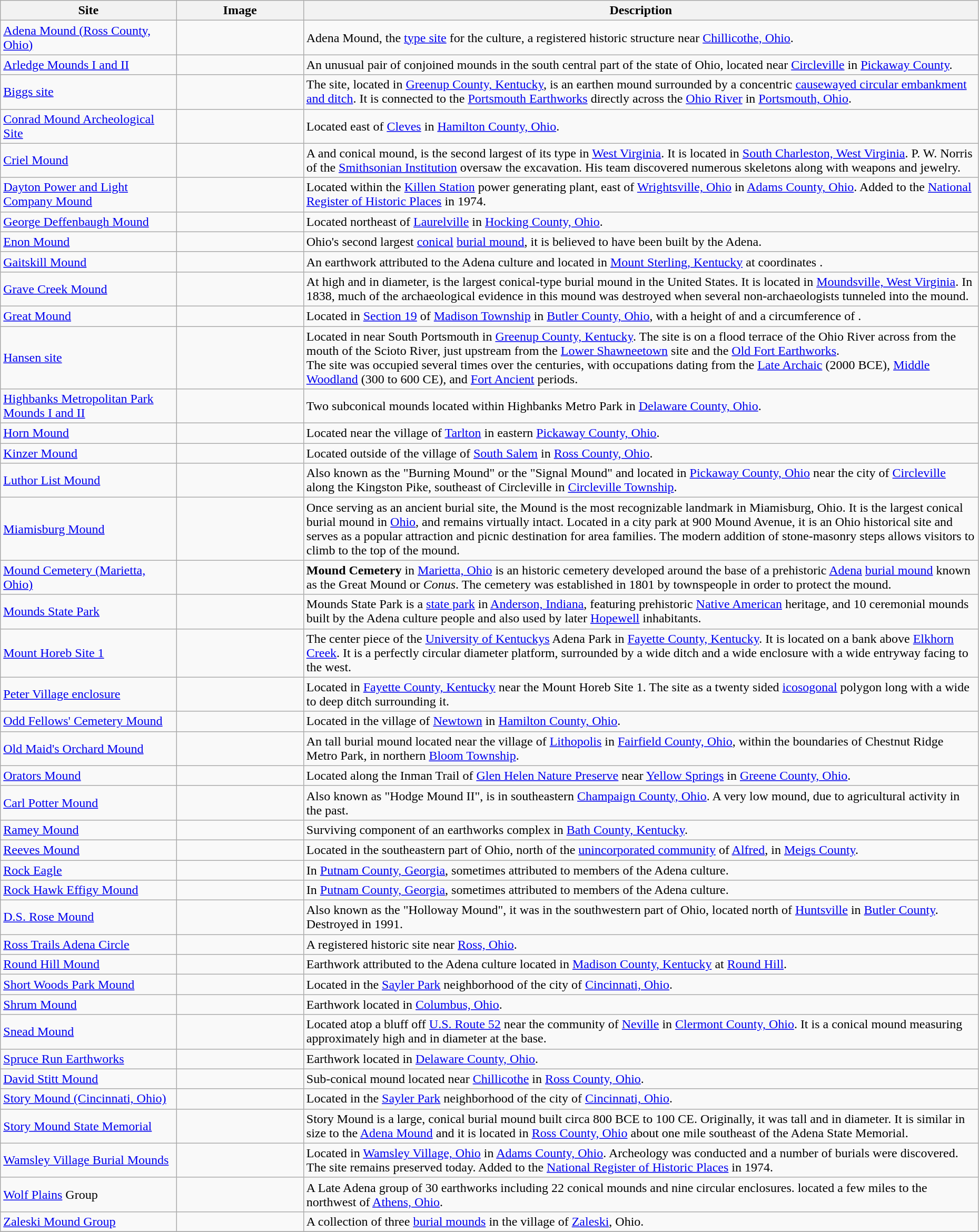<table class="wikitable sortable" style="width:98%">
<tr>
<th width="18%"><strong>Site</strong></th>
<th width="13%"><strong>Image</strong></th>
<th width="69%"><strong>Description</strong></th>
</tr>
<tr>
<td><a href='#'>Adena Mound (Ross County, Ohio)</a></td>
<td></td>
<td>Adena Mound, the <a href='#'>type site</a> for the culture, a registered historic structure near <a href='#'>Chillicothe, Ohio</a>.</td>
</tr>
<tr>
<td><a href='#'>Arledge Mounds I and II</a></td>
<td></td>
<td>An unusual pair of conjoined mounds in the south central part of the state of Ohio, located near <a href='#'>Circleville</a> in <a href='#'>Pickaway County</a>.</td>
</tr>
<tr>
<td><a href='#'>Biggs site</a></td>
<td></td>
<td>The site, located in <a href='#'>Greenup County, Kentucky</a>, is an earthen mound surrounded by a concentric <a href='#'>causewayed circular embankment and ditch</a>. It is connected to the <a href='#'>Portsmouth Earthworks</a> directly across the <a href='#'>Ohio River</a> in <a href='#'>Portsmouth, Ohio</a>.</td>
</tr>
<tr>
<td><a href='#'>Conrad Mound Archeological Site</a></td>
<td></td>
<td>Located east of <a href='#'>Cleves</a> in <a href='#'>Hamilton County, Ohio</a>.</td>
</tr>
<tr>
<td><a href='#'>Criel Mound</a></td>
<td></td>
<td>A  and  conical mound, is the second largest of its type in <a href='#'>West Virginia</a>. It is located in <a href='#'>South Charleston, West Virginia</a>. P. W. Norris of the <a href='#'>Smithsonian Institution</a> oversaw the excavation. His team discovered numerous skeletons along with weapons and jewelry.</td>
</tr>
<tr>
<td><a href='#'>Dayton Power and Light Company Mound</a></td>
<td></td>
<td>Located  within the <a href='#'>Killen Station</a> power generating plant, east of <a href='#'>Wrightsville, Ohio</a> in <a href='#'>Adams County, Ohio</a>. Added to the <a href='#'>National Register of Historic Places</a> in 1974.</td>
</tr>
<tr>
<td><a href='#'>George Deffenbaugh Mound</a></td>
<td></td>
<td>Located northeast of <a href='#'>Laurelville</a> in <a href='#'>Hocking County, Ohio</a>.</td>
</tr>
<tr>
<td><a href='#'>Enon Mound</a></td>
<td></td>
<td>Ohio's second largest <a href='#'>conical</a> <a href='#'>burial mound</a>, it is believed to have been built by the Adena.</td>
</tr>
<tr>
<td><a href='#'>Gaitskill Mound</a></td>
<td></td>
<td>An earthwork attributed to the Adena culture and located in <a href='#'>Mount Sterling, Kentucky</a> at coordinates .</td>
</tr>
<tr>
<td><a href='#'>Grave Creek Mound</a></td>
<td></td>
<td>At  high and  in diameter, is the largest conical-type burial mound in the United States. It is located in <a href='#'>Moundsville, West Virginia</a>. In 1838, much of the archaeological evidence in this mound was destroyed when several non-archaeologists tunneled into the mound.</td>
</tr>
<tr>
<td><a href='#'>Great Mound</a></td>
<td></td>
<td>Located in <a href='#'>Section 19</a> of <a href='#'>Madison Township</a> in <a href='#'>Butler County, Ohio</a>, with a height of  and a circumference of .</td>
</tr>
<tr>
<td><a href='#'>Hansen site</a></td>
<td></td>
<td>Located in near South Portsmouth in <a href='#'>Greenup County, Kentucky</a>. The  site is on a flood terrace of the Ohio River across from the mouth of the Scioto River, just upstream from the <a href='#'>Lower Shawneetown</a> site and the <a href='#'>Old Fort Earthworks</a>.<br>The site was occupied several times over the centuries, with occupations dating from the <a href='#'>Late Archaic</a> (2000 BCE), <a href='#'>Middle Woodland</a> (300 to 600 CE), and <a href='#'>Fort Ancient</a> periods.</td>
</tr>
<tr>
<td><a href='#'>Highbanks Metropolitan Park Mounds I and II</a></td>
<td></td>
<td>Two subconical mounds located within Highbanks Metro Park in <a href='#'>Delaware County, Ohio</a>.</td>
</tr>
<tr>
<td><a href='#'>Horn Mound</a></td>
<td></td>
<td>Located near the village of <a href='#'>Tarlton</a> in eastern <a href='#'>Pickaway County, Ohio</a>.</td>
</tr>
<tr>
<td><a href='#'>Kinzer Mound</a></td>
<td></td>
<td>Located outside of the village of <a href='#'>South Salem</a> in <a href='#'>Ross County, Ohio</a>.</td>
</tr>
<tr>
<td><a href='#'>Luthor List Mound</a></td>
<td></td>
<td>Also known as the "Burning Mound" or the "Signal Mound" and located in <a href='#'>Pickaway County, Ohio</a> near the city of <a href='#'>Circleville</a> along the Kingston Pike, southeast of Circleville in <a href='#'>Circleville Township</a>.</td>
</tr>
<tr>
<td><a href='#'>Miamisburg Mound</a></td>
<td></td>
<td>Once serving as an ancient burial site, the Mound is the most recognizable landmark in Miamisburg, Ohio. It is the largest conical burial mound in <a href='#'>Ohio</a>, and remains virtually intact. Located in a city park at 900 Mound Avenue, it is an Ohio historical site and serves as a popular attraction and picnic destination for area families. The modern addition of stone-masonry steps allows visitors to climb to the top of the mound.</td>
</tr>
<tr>
<td><a href='#'>Mound Cemetery (Marietta, Ohio)</a></td>
<td></td>
<td><strong>Mound Cemetery</strong> in <a href='#'>Marietta, Ohio</a> is an historic cemetery developed around the base of a prehistoric <a href='#'>Adena</a> <a href='#'>burial mound</a> known as the Great Mound or <em>Conus</em>. The cemetery was established in 1801 by townspeople in order to protect the mound.</td>
</tr>
<tr>
<td><a href='#'>Mounds State Park</a></td>
<td></td>
<td>Mounds State Park is a  <a href='#'>state park</a> in <a href='#'>Anderson, Indiana</a>, featuring prehistoric <a href='#'>Native American</a> heritage, and 10 ceremonial mounds built by the Adena culture people and also used by later <a href='#'>Hopewell</a> inhabitants.</td>
</tr>
<tr>
<td><a href='#'>Mount Horeb Site 1</a></td>
<td></td>
<td>The center piece of the <a href='#'>University of Kentuckys</a> Adena Park in <a href='#'>Fayette County, Kentucky</a>. It is located on a bank  above <a href='#'>Elkhorn Creek</a>. It is a perfectly circular  diameter platform, surrounded by a  wide ditch and a  wide enclosure with a  wide entryway facing to the west.</td>
</tr>
<tr>
<td><a href='#'>Peter Village enclosure</a></td>
<td></td>
<td>Located in <a href='#'>Fayette County, Kentucky</a> near the Mount Horeb Site 1. The site as a twenty sided <a href='#'>icosogonal</a> polygon  long with a  wide  to  deep ditch surrounding it.</td>
</tr>
<tr>
<td><a href='#'>Odd Fellows' Cemetery Mound</a></td>
<td></td>
<td>Located in the village of <a href='#'>Newtown</a> in <a href='#'>Hamilton County, Ohio</a>.</td>
</tr>
<tr>
<td><a href='#'>Old Maid's Orchard Mound</a></td>
<td></td>
<td>An  tall burial mound located near the village of <a href='#'>Lithopolis</a> in <a href='#'>Fairfield County, Ohio</a>, within the boundaries of Chestnut Ridge Metro Park, in northern <a href='#'>Bloom Township</a>.</td>
</tr>
<tr>
<td><a href='#'>Orators Mound</a></td>
<td></td>
<td>Located along the Inman Trail of <a href='#'>Glen Helen Nature Preserve</a> near <a href='#'>Yellow Springs</a> in <a href='#'>Greene County, Ohio</a>.</td>
</tr>
<tr>
<td><a href='#'>Carl Potter Mound</a></td>
<td></td>
<td>Also known as "Hodge Mound II", is in southeastern <a href='#'>Champaign County, Ohio</a>. A very low mound, due to agricultural activity in the past.</td>
</tr>
<tr>
<td><a href='#'>Ramey Mound</a></td>
<td></td>
<td>Surviving component of an earthworks complex in <a href='#'>Bath County, Kentucky</a>.</td>
</tr>
<tr>
<td><a href='#'>Reeves Mound</a></td>
<td></td>
<td>Located in the southeastern part of Ohio, north of the <a href='#'>unincorporated community</a> of <a href='#'>Alfred</a>, in <a href='#'>Meigs County</a>.</td>
</tr>
<tr>
<td><a href='#'>Rock Eagle</a></td>
<td></td>
<td>In <a href='#'>Putnam County, Georgia</a>, sometimes attributed to members of the Adena culture.</td>
</tr>
<tr>
<td><a href='#'>Rock Hawk Effigy Mound</a></td>
<td></td>
<td>In <a href='#'>Putnam County, Georgia</a>, sometimes attributed to members of the Adena culture.</td>
</tr>
<tr>
<td><a href='#'>D.S. Rose Mound</a></td>
<td></td>
<td>Also known as the "Holloway Mound", it was in the southwestern part of Ohio, located north of <a href='#'>Huntsville</a> in <a href='#'>Butler County</a>. Destroyed in 1991.</td>
</tr>
<tr>
<td><a href='#'>Ross Trails Adena Circle</a></td>
<td></td>
<td>A registered historic site near <a href='#'>Ross, Ohio</a>.</td>
</tr>
<tr>
<td><a href='#'>Round Hill Mound</a></td>
<td></td>
<td>Earthwork attributed to the Adena culture located in <a href='#'>Madison County, Kentucky</a> at <a href='#'>Round Hill</a>.</td>
</tr>
<tr>
<td><a href='#'>Short Woods Park Mound</a></td>
<td></td>
<td>Located in the <a href='#'>Sayler Park</a> neighborhood of the city of <a href='#'>Cincinnati, Ohio</a>.</td>
</tr>
<tr>
<td><a href='#'>Shrum Mound</a></td>
<td></td>
<td>Earthwork located in <a href='#'>Columbus, Ohio</a>.</td>
</tr>
<tr>
<td><a href='#'>Snead Mound</a></td>
<td></td>
<td>Located atop a bluff off <a href='#'>U.S. Route 52</a> near the community of <a href='#'>Neville</a> in <a href='#'>Clermont County, Ohio</a>. It is a conical mound measuring approximately  high and  in diameter at the base.</td>
</tr>
<tr>
<td><a href='#'>Spruce Run Earthworks</a></td>
<td></td>
<td>Earthwork located in <a href='#'>Delaware County, Ohio</a>.</td>
</tr>
<tr>
<td><a href='#'>David Stitt Mound</a></td>
<td></td>
<td>Sub-conical mound located near <a href='#'>Chillicothe</a> in <a href='#'>Ross County, Ohio</a>.</td>
</tr>
<tr>
<td><a href='#'>Story Mound (Cincinnati, Ohio)</a></td>
<td></td>
<td>Located in the <a href='#'>Sayler Park</a> neighborhood of the city of <a href='#'>Cincinnati, Ohio</a>.</td>
</tr>
<tr>
<td><a href='#'>Story Mound State Memorial</a></td>
<td></td>
<td>Story Mound is a large, conical burial mound built circa 800 BCE to 100 CE. Originally, it was  tall and  in diameter. It is similar in size to the <a href='#'>Adena Mound</a> and it is located in <a href='#'>Ross County, Ohio</a> about one mile southeast of the Adena State Memorial.</td>
</tr>
<tr>
<td><a href='#'>Wamsley Village Burial Mounds</a></td>
<td></td>
<td>Located in <a href='#'>Wamsley Village, Ohio</a> in <a href='#'>Adams County, Ohio</a>. Archeology was conducted and a number of burials were discovered. The site remains preserved today. Added to the <a href='#'>National Register of Historic Places</a> in 1974.</td>
</tr>
<tr>
<td><a href='#'>Wolf Plains</a> Group</td>
<td></td>
<td>A Late Adena group of 30 earthworks including 22 conical mounds and nine circular enclosures. located a few miles to the northwest of <a href='#'>Athens, Ohio</a>.</td>
</tr>
<tr>
<td><a href='#'>Zaleski Mound Group</a></td>
<td></td>
<td>A collection of three <a href='#'>burial mounds</a> in the village of <a href='#'>Zaleski</a>, Ohio.</td>
</tr>
<tr>
</tr>
</table>
